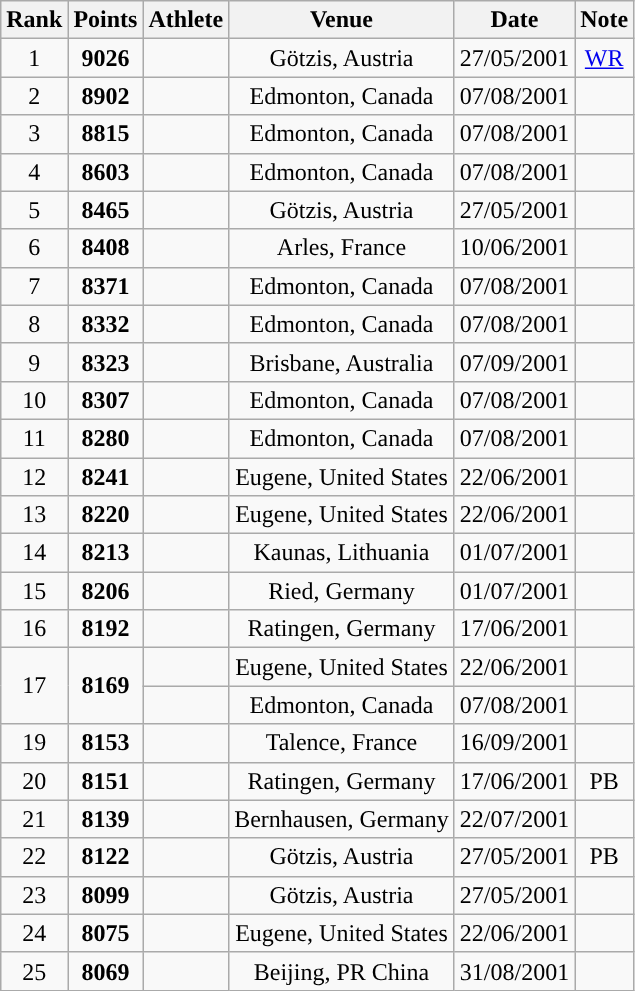<table class="wikitable" style=" text-align:center;">
<tr>
<th>Rank</th>
<th>Points</th>
<th>Athlete</th>
<th>Venue</th>
<th>Date</th>
<th>Note</th>
</tr>
<tr>
<td>1</td>
<td><strong>9026</strong></td>
<td align=left></td>
<td>Götzis, Austria</td>
<td>27/05/2001</td>
<td><a href='#'>WR</a></td>
</tr>
<tr>
<td>2</td>
<td><strong>8902</strong></td>
<td align=left></td>
<td>Edmonton, Canada</td>
<td>07/08/2001</td>
<td></td>
</tr>
<tr>
<td>3</td>
<td><strong>8815</strong></td>
<td align=left></td>
<td>Edmonton, Canada</td>
<td>07/08/2001</td>
<td></td>
</tr>
<tr>
<td>4</td>
<td><strong>8603</strong></td>
<td align=left></td>
<td>Edmonton, Canada</td>
<td>07/08/2001</td>
<td></td>
</tr>
<tr>
<td>5</td>
<td><strong>8465</strong></td>
<td align=left></td>
<td>Götzis, Austria</td>
<td>27/05/2001</td>
<td></td>
</tr>
<tr>
<td>6</td>
<td><strong>8408</strong></td>
<td align=left></td>
<td>Arles, France</td>
<td>10/06/2001</td>
<td></td>
</tr>
<tr>
<td>7</td>
<td><strong>8371</strong></td>
<td align=left></td>
<td>Edmonton, Canada</td>
<td>07/08/2001</td>
<td></td>
</tr>
<tr>
<td>8</td>
<td><strong>8332</strong></td>
<td align=left></td>
<td>Edmonton, Canada</td>
<td>07/08/2001</td>
<td></td>
</tr>
<tr>
<td>9</td>
<td><strong>8323</strong></td>
<td align=left></td>
<td>Brisbane, Australia</td>
<td>07/09/2001</td>
<td></td>
</tr>
<tr>
<td>10</td>
<td><strong>8307</strong></td>
<td align=left></td>
<td>Edmonton, Canada</td>
<td>07/08/2001</td>
<td></td>
</tr>
<tr>
<td>11</td>
<td><strong>8280</strong></td>
<td align=left></td>
<td>Edmonton, Canada</td>
<td>07/08/2001</td>
<td></td>
</tr>
<tr>
<td>12</td>
<td><strong>8241</strong></td>
<td align=left></td>
<td>Eugene, United States</td>
<td>22/06/2001</td>
<td></td>
</tr>
<tr>
<td>13</td>
<td><strong>8220</strong></td>
<td align=left></td>
<td>Eugene, United States</td>
<td>22/06/2001</td>
<td></td>
</tr>
<tr>
<td>14</td>
<td><strong>8213</strong></td>
<td align=left></td>
<td>Kaunas, Lithuania</td>
<td>01/07/2001</td>
<td></td>
</tr>
<tr>
<td>15</td>
<td><strong>8206</strong></td>
<td align=left></td>
<td>Ried, Germany</td>
<td>01/07/2001</td>
<td></td>
</tr>
<tr>
<td>16</td>
<td><strong>8192</strong></td>
<td align=left></td>
<td>Ratingen, Germany</td>
<td>17/06/2001</td>
<td></td>
</tr>
<tr>
<td rowspan=2>17</td>
<td rowspan=2><strong>8169</strong></td>
<td align=left></td>
<td>Eugene, United States</td>
<td>22/06/2001</td>
<td></td>
</tr>
<tr>
<td align=left></td>
<td>Edmonton, Canada</td>
<td>07/08/2001</td>
<td></td>
</tr>
<tr>
<td>19</td>
<td><strong>8153</strong></td>
<td align=left></td>
<td>Talence, France</td>
<td>16/09/2001</td>
<td></td>
</tr>
<tr>
<td>20</td>
<td><strong>8151</strong></td>
<td align=left></td>
<td>Ratingen, Germany</td>
<td>17/06/2001</td>
<td>PB</td>
</tr>
<tr>
<td>21</td>
<td><strong>8139</strong></td>
<td align=left></td>
<td>Bernhausen, Germany</td>
<td>22/07/2001</td>
<td></td>
</tr>
<tr>
<td>22</td>
<td><strong>8122</strong></td>
<td align=left></td>
<td>Götzis, Austria</td>
<td>27/05/2001</td>
<td>PB</td>
</tr>
<tr>
<td>23</td>
<td><strong>8099</strong></td>
<td align=left></td>
<td>Götzis, Austria</td>
<td>27/05/2001</td>
<td></td>
</tr>
<tr>
<td>24</td>
<td><strong>8075</strong></td>
<td align=left></td>
<td>Eugene, United States</td>
<td>22/06/2001</td>
<td></td>
</tr>
<tr>
<td>25</td>
<td><strong>8069</strong></td>
<td align=left></td>
<td>Beijing, PR China</td>
<td>31/08/2001</td>
<td></td>
</tr>
</table>
